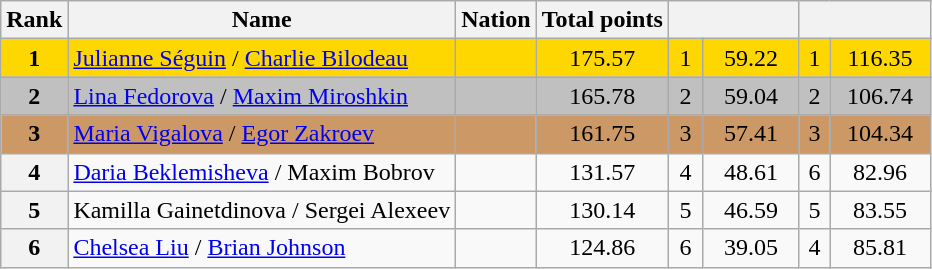<table class="wikitable sortable">
<tr>
<th>Rank</th>
<th>Name</th>
<th>Nation</th>
<th>Total points</th>
<th colspan="2" width="80px"></th>
<th colspan="2" width="80px"></th>
</tr>
<tr bgcolor="gold">
<td align="center"><strong>1</strong></td>
<td><a href='#'>Julianne Séguin</a> / <a href='#'>Charlie Bilodeau</a></td>
<td></td>
<td align="center">175.57</td>
<td align="center">1</td>
<td align="center">59.22</td>
<td align="center">1</td>
<td align="center">116.35</td>
</tr>
<tr bgcolor="silver">
<td align="center"><strong>2</strong></td>
<td><a href='#'>Lina Fedorova</a> / <a href='#'>Maxim Miroshkin</a></td>
<td></td>
<td align="center">165.78</td>
<td align="center">2</td>
<td align="center">59.04</td>
<td align="center">2</td>
<td align="center">106.74</td>
</tr>
<tr bgcolor="cc9966">
<td align="center"><strong>3</strong></td>
<td><a href='#'>Maria Vigalova</a> / <a href='#'>Egor Zakroev</a></td>
<td></td>
<td align="center">161.75</td>
<td align="center">3</td>
<td align="center">57.41</td>
<td align="center">3</td>
<td align="center">104.34</td>
</tr>
<tr>
<th>4</th>
<td><a href='#'>Daria Beklemisheva</a> / Maxim Bobrov</td>
<td></td>
<td align="center">131.57</td>
<td align="center">4</td>
<td align="center">48.61</td>
<td align="center">6</td>
<td align="center">82.96</td>
</tr>
<tr>
<th>5</th>
<td>Kamilla Gainetdinova / Sergei Alexeev</td>
<td></td>
<td align="center">130.14</td>
<td align="center">5</td>
<td align="center">46.59</td>
<td align="center">5</td>
<td align="center">83.55</td>
</tr>
<tr>
<th>6</th>
<td><a href='#'>Chelsea Liu</a> / <a href='#'>Brian Johnson</a></td>
<td></td>
<td align="center">124.86</td>
<td align="center">6</td>
<td align="center">39.05</td>
<td align="center">4</td>
<td align="center">85.81</td>
</tr>
</table>
